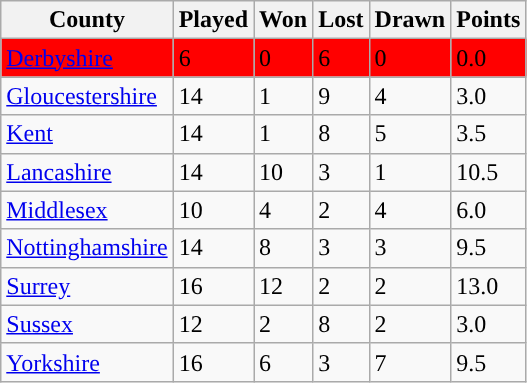<table class="wikitable sortable">
<tr>
<th>County</th>
<th>Played</th>
<th>Won</th>
<th>Lost</th>
<th>Drawn</th>
<th>Points</th>
</tr>
<tr style="background:red">
<td><a href='#'>Derbyshire</a></td>
<td>6</td>
<td>0</td>
<td>6</td>
<td>0</td>
<td>0.0</td>
</tr>
<tr>
<td><a href='#'>Gloucestershire</a></td>
<td>14</td>
<td>1</td>
<td>9</td>
<td>4</td>
<td>3.0</td>
</tr>
<tr>
<td><a href='#'>Kent</a></td>
<td>14</td>
<td>1</td>
<td>8</td>
<td>5</td>
<td>3.5</td>
</tr>
<tr>
<td><a href='#'>Lancashire</a></td>
<td>14</td>
<td>10</td>
<td>3</td>
<td>1</td>
<td>10.5</td>
</tr>
<tr>
<td><a href='#'>Middlesex</a></td>
<td>10</td>
<td>4</td>
<td>2</td>
<td>4</td>
<td>6.0</td>
</tr>
<tr>
<td><a href='#'>Nottinghamshire</a></td>
<td>14</td>
<td>8</td>
<td>3</td>
<td>3</td>
<td>9.5</td>
</tr>
<tr>
<td><a href='#'>Surrey</a></td>
<td>16</td>
<td>12</td>
<td>2</td>
<td>2</td>
<td>13.0</td>
</tr>
<tr>
<td><a href='#'>Sussex</a></td>
<td>12</td>
<td>2</td>
<td>8</td>
<td>2</td>
<td>3.0</td>
</tr>
<tr>
<td><a href='#'>Yorkshire</a></td>
<td>16</td>
<td>6</td>
<td>3</td>
<td>7</td>
<td>9.5</td>
</tr>
</table>
